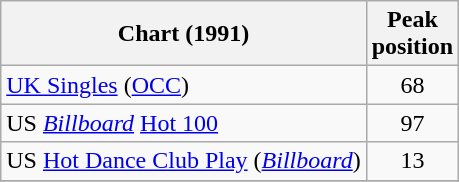<table class="wikitable sortable">
<tr>
<th>Chart (1991)</th>
<th>Peak<br>position</th>
</tr>
<tr>
<td><a href='#'>UK Singles</a> (<a href='#'>OCC</a>)</td>
<td align="center">68</td>
</tr>
<tr>
<td>US <em><a href='#'>Billboard</a></em> <a href='#'>Hot 100</a></td>
<td align="center">97</td>
</tr>
<tr>
<td>US <a href='#'>Hot Dance Club Play</a> (<em><a href='#'>Billboard</a></em>)</td>
<td align="center">13</td>
</tr>
<tr>
</tr>
</table>
